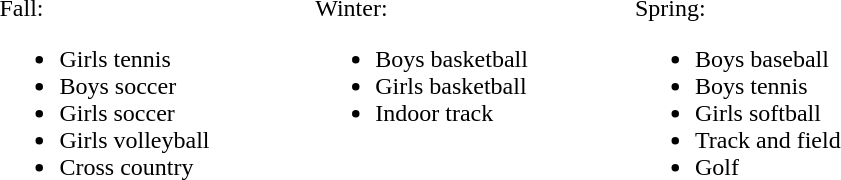<table width="50%">
<tr>
<td valign="top"><br>Fall:<ul><li>Girls tennis</li><li>Boys soccer</li><li>Girls soccer</li><li>Girls volleyball</li><li>Cross country</li></ul></td>
<td valign="top"><br>Winter:<ul><li>Boys basketball</li><li>Girls basketball</li><li>Indoor track</li></ul></td>
<td valign="top"><br>Spring:<ul><li>Boys baseball</li><li>Boys tennis</li><li>Girls softball</li><li>Track and field</li><li>Golf</li></ul></td>
</tr>
</table>
